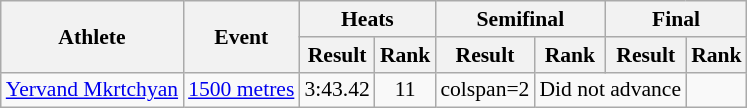<table class="wikitable" border="1" style="font-size:90%">
<tr>
<th rowspan="2">Athlete</th>
<th rowspan="2">Event</th>
<th colspan="2">Heats</th>
<th colspan="2">Semifinal</th>
<th colspan="2">Final</th>
</tr>
<tr>
<th>Result</th>
<th>Rank</th>
<th>Result</th>
<th>Rank</th>
<th>Result</th>
<th>Rank</th>
</tr>
<tr align=center>
<td align=left><a href='#'>Yervand Mkrtchyan</a></td>
<td align=left><a href='#'>1500 metres</a></td>
<td>3:43.42</td>
<td>11</td>
<td>colspan=2</td>
<td colspan="2">Did not advance</td>
</tr>
</table>
